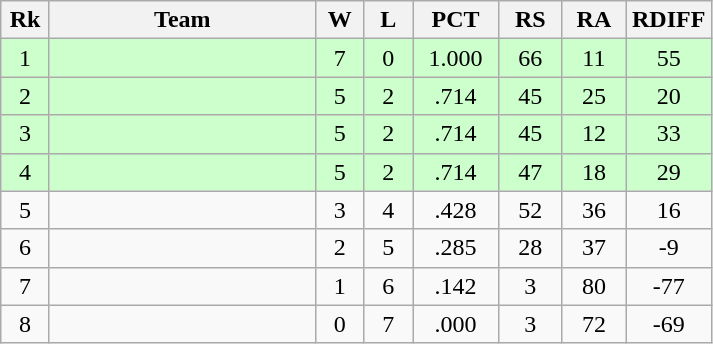<table class=wikitable style=text-align:center>
<tr>
<th width=25>Rk</th>
<th width=170>Team</th>
<th width=25>W</th>
<th width=25>L</th>
<th width=50>PCT</th>
<th width=35>RS</th>
<th width=35>RA</th>
<th width=50>RDIFF</th>
</tr>
<tr bgcolor=ccffcc>
<td>1</td>
<td style="text-align:left;"></td>
<td>7</td>
<td>0</td>
<td>1.000</td>
<td>66</td>
<td>11</td>
<td>55</td>
</tr>
<tr bgcolor=ccffcc>
<td>2</td>
<td style="text-align:left;"></td>
<td>5</td>
<td>2</td>
<td>.714</td>
<td>45</td>
<td>25</td>
<td>20</td>
</tr>
<tr bgcolor=ccffcc>
<td>3</td>
<td style="text-align:left;"></td>
<td>5</td>
<td>2</td>
<td>.714</td>
<td>45</td>
<td>12</td>
<td>33</td>
</tr>
<tr bgcolor=ccffcc>
<td>4</td>
<td style="text-align:left;"></td>
<td>5</td>
<td>2</td>
<td>.714</td>
<td>47</td>
<td>18</td>
<td>29</td>
</tr>
<tr>
<td>5</td>
<td style="text-align:left;"></td>
<td>3</td>
<td>4</td>
<td>.428</td>
<td>52</td>
<td>36</td>
<td>16</td>
</tr>
<tr>
<td>6</td>
<td style="text-align:left;"></td>
<td>2</td>
<td>5</td>
<td>.285</td>
<td>28</td>
<td>37</td>
<td>-9</td>
</tr>
<tr>
<td>7</td>
<td style="text-align:left;"></td>
<td>1</td>
<td>6</td>
<td>.142</td>
<td>3</td>
<td>80</td>
<td>-77</td>
</tr>
<tr>
<td>8</td>
<td style="text-align:left;"></td>
<td>0</td>
<td>7</td>
<td>.000</td>
<td>3</td>
<td>72</td>
<td>-69</td>
</tr>
</table>
